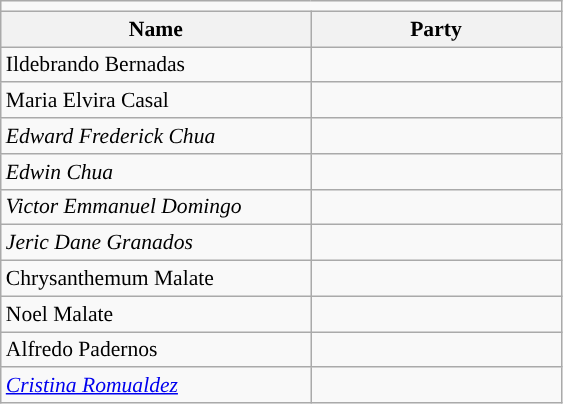<table class="wikitable" style="font-size:90%">
<tr>
<td colspan="3"></td>
</tr>
<tr>
<th width="200px">Name</th>
<th colspan="2" width="160px">Party</th>
</tr>
<tr>
<td>Ildebrando Bernadas</td>
<td></td>
</tr>
<tr>
<td>Maria Elvira Casal</td>
<td></td>
</tr>
<tr>
<td><em>Edward Frederick Chua</em></td>
<td></td>
</tr>
<tr>
<td><em>Edwin Chua</em></td>
<td></td>
</tr>
<tr>
<td><em>Victor Emmanuel Domingo</em></td>
<td></td>
</tr>
<tr>
<td><em>Jeric Dane Granados</em></td>
<td></td>
</tr>
<tr>
<td>Chrysanthemum Malate</td>
<td></td>
</tr>
<tr>
<td>Noel Malate</td>
<td></td>
</tr>
<tr>
<td>Alfredo Padernos</td>
<td></td>
</tr>
<tr>
<td><em><a href='#'>Cristina Romualdez</a></em></td>
<td></td>
</tr>
</table>
